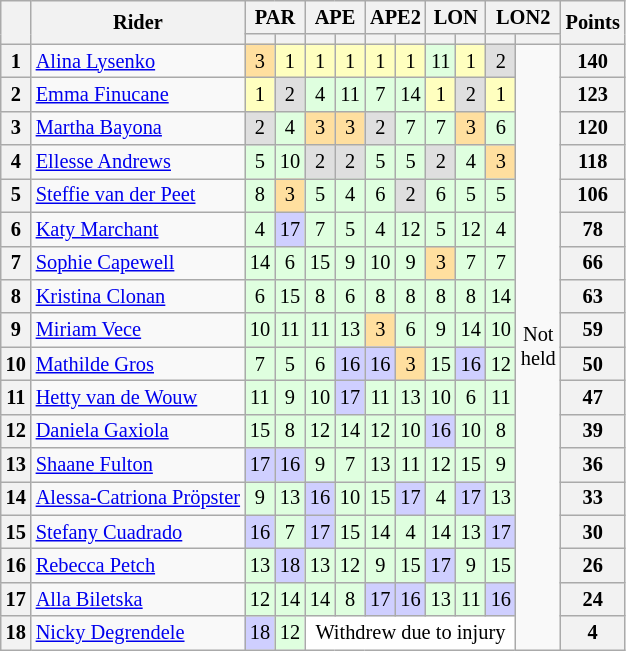<table class="wikitable plainrowheaders" style="font-size:85%; text-align:center">
<tr>
<th rowspan=2 style="vertical-align:middle"></th>
<th rowspan=2 style="vertical-align:middle">Rider</th>
<th colspan=2>PAR<br></th>
<th colspan=2>APE<br></th>
<th colspan=2>APE2<br></th>
<th colspan=2>LON<br></th>
<th colspan=2>LON2<br></th>
<th rowspan=2 style="vertical-align:middle">Points</th>
</tr>
<tr>
<th></th>
<th></th>
<th></th>
<th></th>
<th></th>
<th></th>
<th></th>
<th></th>
<th></th>
<th></th>
</tr>
<tr>
<th>1</th>
<td style="text-align:left"> <a href='#'>Alina Lysenko</a> </td>
<td style="background:#ffdf9f;">3</td>
<td style="background:#FFFFBF;">1</td>
<td style="background:#FFFFBF;">1</td>
<td style="background:#FFFFBF;">1</td>
<td style="background:#FFFFBF;">1</td>
<td style="background:#FFFFBF;">1</td>
<td style="background:#dfffdf;">11</td>
<td style="background:#FFFFBF;">1</td>
<td style="background:#DFDFDF;">2</td>
<td rowspan=18>Not<br>held</td>
<th>140</th>
</tr>
<tr>
<th>2</th>
<td style="text-align:left"> <a href='#'>Emma Finucane</a></td>
<td style="background:#FFFFBF;">1</td>
<td style="background:#DFDFDF;">2</td>
<td style="background:#dfffdf;">4</td>
<td style="background:#dfffdf;">11</td>
<td style="background:#dfffdf;">7</td>
<td style="background:#dfffdf;">14</td>
<td style="background:#FFFFBF;">1</td>
<td style="background:#DFDFDF;">2</td>
<td style="background:#FFFFBF;">1</td>
<th>123</th>
</tr>
<tr>
<th>3</th>
<td style="text-align:left"> <a href='#'>Martha Bayona</a></td>
<td style="background:#DFDFDF;">2</td>
<td style="background:#dfffdf;">4</td>
<td style="background:#ffdf9f;">3</td>
<td style="background:#ffdf9f;">3</td>
<td style="background:#DFDFDF;">2</td>
<td style="background:#dfffdf;">7</td>
<td style="background:#dfffdf;">7</td>
<td style="background:#ffdf9f;">3</td>
<td style="background:#dfffdf;">6</td>
<th>120</th>
</tr>
<tr>
<th>4</th>
<td style="text-align:left"> <a href='#'>Ellesse Andrews</a></td>
<td style="background:#dfffdf;">5</td>
<td style="background:#dfffdf;">10</td>
<td style="background:#DFDFDF;">2</td>
<td style="background:#DFDFDF;">2</td>
<td style="background:#dfffdf;">5</td>
<td style="background:#dfffdf;">5</td>
<td style="background:#DFDFDF;">2</td>
<td style="background:#dfffdf;">4</td>
<td style="background:#ffdf9f;">3</td>
<th>118</th>
</tr>
<tr>
<th>5</th>
<td style="text-align:left"> <a href='#'>Steffie van der Peet</a></td>
<td style="background:#dfffdf;">8</td>
<td style="background:#ffdf9f;">3</td>
<td style="background:#dfffdf;">5</td>
<td style="background:#dfffdf;">4</td>
<td style="background:#dfffdf;">6</td>
<td style="background:#DFDFDF;">2</td>
<td style="background:#dfffdf;">6</td>
<td style="background:#dfffdf;">5</td>
<td style="background:#dfffdf;">5</td>
<th>106</th>
</tr>
<tr>
<th>6</th>
<td style="text-align:left"> <a href='#'>Katy Marchant</a></td>
<td style="background:#dfffdf;">4</td>
<td style="background:#cfcfff;">17</td>
<td style="background:#dfffdf;">7</td>
<td style="background:#dfffdf;">5</td>
<td style="background:#dfffdf;">4</td>
<td style="background:#dfffdf;">12</td>
<td style="background:#dfffdf;">5</td>
<td style="background:#dfffdf;">12</td>
<td style="background:#dfffdf;">4</td>
<th>78</th>
</tr>
<tr>
<th>7</th>
<td style="text-align:left"> <a href='#'>Sophie Capewell</a></td>
<td style="background:#dfffdf;">14</td>
<td style="background:#dfffdf;">6</td>
<td style="background:#dfffdf;">15</td>
<td style="background:#dfffdf;">9</td>
<td style="background:#dfffdf;">10</td>
<td style="background:#dfffdf;">9</td>
<td style="background:#ffdf9f;">3</td>
<td style="background:#dfffdf;">7</td>
<td style="background:#dfffdf;">7</td>
<th>66</th>
</tr>
<tr>
<th>8</th>
<td style="text-align:left"> <a href='#'>Kristina Clonan</a></td>
<td style="background:#dfffdf;">6</td>
<td style="background:#dfffdf;">15</td>
<td style="background:#dfffdf;">8</td>
<td style="background:#dfffdf;">6</td>
<td style="background:#dfffdf;">8</td>
<td style="background:#dfffdf;">8</td>
<td style="background:#dfffdf;">8</td>
<td style="background:#dfffdf;">8</td>
<td style="background:#dfffdf;">14</td>
<th>63</th>
</tr>
<tr>
<th>9</th>
<td style="text-align:left"> <a href='#'>Miriam Vece</a></td>
<td style="background:#dfffdf;">10</td>
<td style="background:#dfffdf;">11</td>
<td style="background:#dfffdf;">11</td>
<td style="background:#dfffdf;">13</td>
<td style="background:#ffdf9f;">3</td>
<td style="background:#dfffdf;">6</td>
<td style="background:#dfffdf;">9</td>
<td style="background:#dfffdf;">14</td>
<td style="background:#dfffdf;">10</td>
<th>59</th>
</tr>
<tr>
<th>10</th>
<td style="text-align:left"> <a href='#'>Mathilde Gros</a></td>
<td style="background:#dfffdf;">7</td>
<td style="background:#dfffdf;">5</td>
<td style="background:#dfffdf;">6</td>
<td style="background:#cfcfff;">16</td>
<td style="background:#cfcfff;">16</td>
<td style="background:#ffdf9f;">3</td>
<td style="background:#dfffdf;">15</td>
<td style="background:#cfcfff;">16</td>
<td style="background:#dfffdf;">12</td>
<th>50</th>
</tr>
<tr>
<th>11</th>
<td style="text-align:left"> <a href='#'>Hetty van de Wouw</a></td>
<td style="background:#dfffdf;">11</td>
<td style="background:#dfffdf;">9</td>
<td style="background:#dfffdf;">10</td>
<td style="background:#cfcfff;">17</td>
<td style="background:#dfffdf;">11</td>
<td style="background:#dfffdf;">13</td>
<td style="background:#dfffdf;">10</td>
<td style="background:#dfffdf;">6</td>
<td style="background:#dfffdf;">11</td>
<th>47</th>
</tr>
<tr>
<th>12</th>
<td style="text-align:left"> <a href='#'>Daniela Gaxiola</a></td>
<td style="background:#dfffdf;">15</td>
<td style="background:#dfffdf;">8</td>
<td style="background:#dfffdf;">12</td>
<td style="background:#dfffdf;">14</td>
<td style="background:#dfffdf;">12</td>
<td style="background:#dfffdf;">10</td>
<td style="background:#cfcfff;">16</td>
<td style="background:#dfffdf;">10</td>
<td style="background:#dfffdf;">8</td>
<th>39</th>
</tr>
<tr>
<th>13</th>
<td style="text-align:left"> <a href='#'>Shaane Fulton</a></td>
<td style="background:#cfcfff;">17</td>
<td style="background:#cfcfff;">16</td>
<td style="background:#dfffdf;">9</td>
<td style="background:#dfffdf;">7</td>
<td style="background:#dfffdf;">13</td>
<td style="background:#dfffdf;">11</td>
<td style="background:#dfffdf;">12</td>
<td style="background:#dfffdf;">15</td>
<td style="background:#dfffdf;">9</td>
<th>36</th>
</tr>
<tr>
<th>14</th>
<td style="text-align:left"> <a href='#'>Alessa-Catriona Pröpster</a></td>
<td style="background:#dfffdf;">9</td>
<td style="background:#dfffdf;">13</td>
<td style="background:#cfcfff;">16</td>
<td style="background:#dfffdf;">10</td>
<td style="background:#dfffdf;">15</td>
<td style="background:#cfcfff;">17</td>
<td style="background:#dfffdf;">4</td>
<td style="background:#cfcfff;">17</td>
<td style="background:#dfffdf;">13</td>
<th>33</th>
</tr>
<tr>
<th>15</th>
<td style="text-align:left"> <a href='#'>Stefany Cuadrado</a></td>
<td style="background:#cfcfff;">16</td>
<td style="background:#dfffdf;">7</td>
<td style="background:#cfcfff;">17</td>
<td style="background:#dfffdf;">15</td>
<td style="background:#dfffdf;">14</td>
<td style="background:#dfffdf;">4</td>
<td style="background:#dfffdf;">14</td>
<td style="background:#dfffdf;">13</td>
<td style="background:#cfcfff;">17</td>
<th>30</th>
</tr>
<tr>
<th>16</th>
<td style="text-align:left"> <a href='#'>Rebecca Petch</a></td>
<td style="background:#dfffdf;">13</td>
<td style="background:#cfcfff;">18</td>
<td style="background:#dfffdf;">13</td>
<td style="background:#dfffdf;">12</td>
<td style="background:#dfffdf;">9</td>
<td style="background:#dfffdf;">15</td>
<td style="background:#cfcfff;">17</td>
<td style="background:#dfffdf;">9</td>
<td style="background:#dfffdf;">15</td>
<th>26</th>
</tr>
<tr>
<th>17</th>
<td style="text-align:left"> <a href='#'>Alla Biletska</a></td>
<td style="background:#dfffdf;">12</td>
<td style="background:#dfffdf;">14</td>
<td style="background:#dfffdf;">14</td>
<td style="background:#dfffdf;">8</td>
<td style="background:#cfcfff;">17</td>
<td style="background:#cfcfff;">16</td>
<td style="background:#dfffdf;">13</td>
<td style="background:#dfffdf;">11</td>
<td style="background:#cfcfff;">16</td>
<th>24</th>
</tr>
<tr>
<th>18</th>
<td style="text-align:left"> <a href='#'>Nicky Degrendele</a></td>
<td style="background:#cfcfff;">18</td>
<td style="background:#dfffdf;">12</td>
<td colspan=7 style="background:#ffffff;">Withdrew due to injury</td>
<th>4</th>
</tr>
</table>
